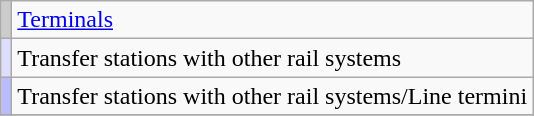<table class="wikitable" style="font-size:100%">
<tr>
<td style="background-color:#CCCCCC"></td>
<td><a href='#'>Terminals</a></td>
</tr>
<tr>
<td style="background-color:#DDDDFF"></td>
<td>Transfer stations with other rail systems</td>
</tr>
<tr>
<td style="background-color:#BBBBFF"></td>
<td>Transfer stations with other rail systems/Line termini</td>
</tr>
<tr>
</tr>
</table>
